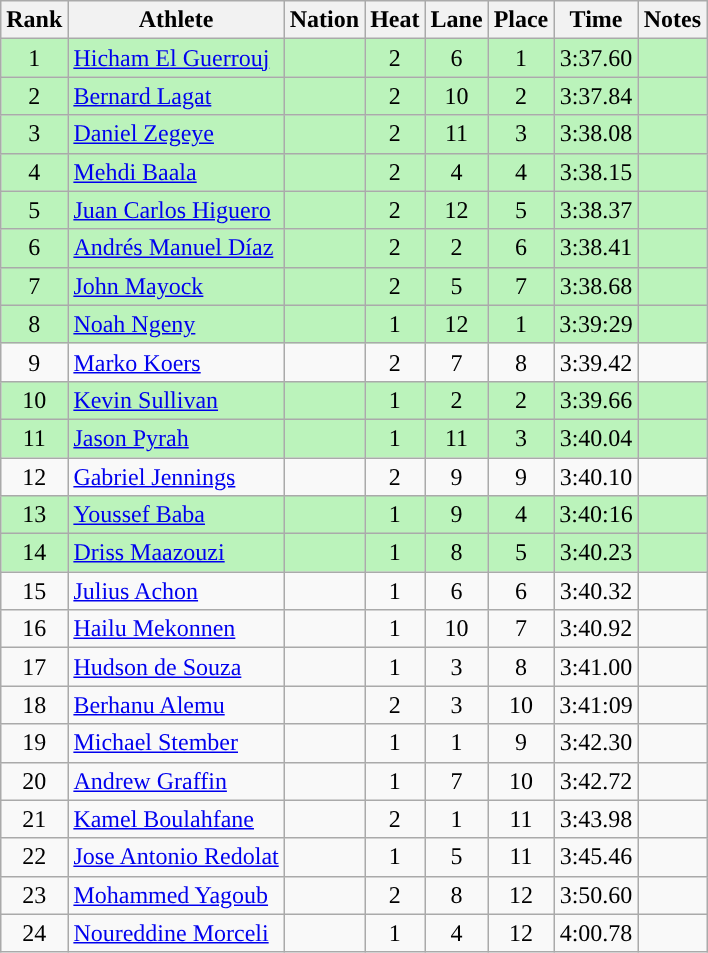<table class="wikitable sortable" style="text-align:center">
<tr>
<th>Rank</th>
<th>Athlete</th>
<th>Nation</th>
<th>Heat</th>
<th>Lane</th>
<th>Place</th>
<th>Time</th>
<th>Notes</th>
</tr>
<tr bgcolor = "bbf3bb">
<td>1</td>
<td align="left"><a href='#'>Hicham El Guerrouj</a></td>
<td align="left"></td>
<td>2</td>
<td>6</td>
<td>1</td>
<td>3:37.60</td>
<td></td>
</tr>
<tr bgcolor = "bbf3bb">
<td>2</td>
<td align="left"><a href='#'>Bernard Lagat</a></td>
<td align="left"></td>
<td>2</td>
<td>10</td>
<td>2</td>
<td>3:37.84</td>
<td></td>
</tr>
<tr bgcolor = "bbf3bb">
<td>3</td>
<td align="left"><a href='#'>Daniel Zegeye</a></td>
<td align="left"></td>
<td>2</td>
<td>11</td>
<td>3</td>
<td>3:38.08</td>
<td></td>
</tr>
<tr bgcolor = "bbf3bb">
<td>4</td>
<td align="left"><a href='#'>Mehdi Baala</a></td>
<td align="left"></td>
<td>2</td>
<td>4</td>
<td>4</td>
<td>3:38.15</td>
<td></td>
</tr>
<tr bgcolor = "bbf3bb">
<td>5</td>
<td align="left"><a href='#'>Juan Carlos Higuero</a></td>
<td align="left"></td>
<td>2</td>
<td>12</td>
<td>5</td>
<td>3:38.37</td>
<td></td>
</tr>
<tr bgcolor = "bbf3bb">
<td>6</td>
<td align="left"><a href='#'>Andrés Manuel Díaz</a></td>
<td align="left"></td>
<td>2</td>
<td>2</td>
<td>6</td>
<td>3:38.41</td>
<td></td>
</tr>
<tr bgcolor = "bbf3bb">
<td>7</td>
<td align="left"><a href='#'>John Mayock</a></td>
<td align="left"></td>
<td>2</td>
<td>5</td>
<td>7</td>
<td>3:38.68</td>
<td></td>
</tr>
<tr bgcolor = "bbf3bb">
<td>8</td>
<td align="left"><a href='#'>Noah Ngeny</a></td>
<td align="left"></td>
<td>1</td>
<td>12</td>
<td>1</td>
<td>3:39:29</td>
<td></td>
</tr>
<tr>
<td>9</td>
<td align="left"><a href='#'>Marko Koers</a></td>
<td align="left"></td>
<td>2</td>
<td>7</td>
<td>8</td>
<td>3:39.42</td>
<td></td>
</tr>
<tr bgcolor = "bbf3bb">
<td>10</td>
<td align="left"><a href='#'>Kevin Sullivan</a></td>
<td align="left"></td>
<td>1</td>
<td>2</td>
<td>2</td>
<td>3:39.66</td>
<td></td>
</tr>
<tr bgcolor = "bbf3bb">
<td>11</td>
<td align="left"><a href='#'>Jason Pyrah</a></td>
<td align="left"></td>
<td>1</td>
<td>11</td>
<td>3</td>
<td>3:40.04</td>
<td></td>
</tr>
<tr>
<td>12</td>
<td align="left"><a href='#'>Gabriel Jennings</a></td>
<td align="left"></td>
<td>2</td>
<td>9</td>
<td>9</td>
<td>3:40.10</td>
<td></td>
</tr>
<tr bgcolor = "bbf3bb">
<td>13</td>
<td align="left"><a href='#'>Youssef Baba</a></td>
<td align="left"></td>
<td>1</td>
<td>9</td>
<td>4</td>
<td>3:40:16</td>
<td></td>
</tr>
<tr bgcolor = "bbf3bb">
<td>14</td>
<td align="left"><a href='#'>Driss Maazouzi</a></td>
<td align="left"></td>
<td>1</td>
<td>8</td>
<td>5</td>
<td>3:40.23</td>
<td></td>
</tr>
<tr>
<td>15</td>
<td align="left"><a href='#'>Julius Achon</a></td>
<td align="left"></td>
<td>1</td>
<td>6</td>
<td>6</td>
<td>3:40.32</td>
<td></td>
</tr>
<tr>
<td>16</td>
<td align="left"><a href='#'>Hailu Mekonnen</a></td>
<td align="left"></td>
<td>1</td>
<td>10</td>
<td>7</td>
<td>3:40.92</td>
<td></td>
</tr>
<tr>
<td>17</td>
<td align="left"><a href='#'>Hudson de Souza</a></td>
<td align="left"></td>
<td>1</td>
<td>3</td>
<td>8</td>
<td>3:41.00</td>
<td></td>
</tr>
<tr>
<td>18</td>
<td align="left"><a href='#'>Berhanu Alemu</a></td>
<td align="left"></td>
<td>2</td>
<td>3</td>
<td>10</td>
<td>3:41:09</td>
<td></td>
</tr>
<tr>
<td>19</td>
<td align="left"><a href='#'>Michael Stember</a></td>
<td align="left"></td>
<td>1</td>
<td>1</td>
<td>9</td>
<td>3:42.30</td>
<td></td>
</tr>
<tr>
<td>20</td>
<td align="left"><a href='#'>Andrew Graffin</a></td>
<td align="left"></td>
<td>1</td>
<td>7</td>
<td>10</td>
<td>3:42.72</td>
<td></td>
</tr>
<tr>
<td>21</td>
<td align="left"><a href='#'>Kamel Boulahfane</a></td>
<td align="left"></td>
<td>2</td>
<td>1</td>
<td>11</td>
<td>3:43.98</td>
<td></td>
</tr>
<tr>
<td>22</td>
<td align="left"><a href='#'>Jose Antonio Redolat</a></td>
<td align="left"></td>
<td>1</td>
<td>5</td>
<td>11</td>
<td>3:45.46</td>
<td></td>
</tr>
<tr>
<td>23</td>
<td align="left"><a href='#'>Mohammed Yagoub</a></td>
<td align="left"></td>
<td>2</td>
<td>8</td>
<td>12</td>
<td>3:50.60</td>
<td></td>
</tr>
<tr>
<td>24</td>
<td align="left"><a href='#'>Noureddine Morceli</a></td>
<td align="left"></td>
<td>1</td>
<td>4</td>
<td>12</td>
<td>4:00.78</td>
<td></td>
</tr>
</table>
